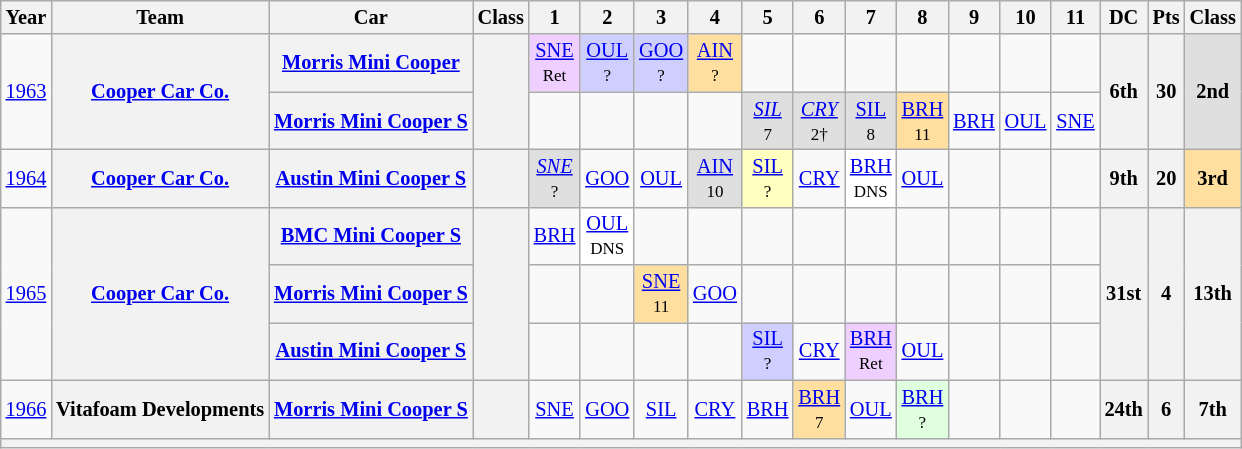<table class="wikitable" style="text-align:center; font-size:85%">
<tr>
<th>Year</th>
<th>Team</th>
<th>Car</th>
<th>Class</th>
<th>1</th>
<th>2</th>
<th>3</th>
<th>4</th>
<th>5</th>
<th>6</th>
<th>7</th>
<th>8</th>
<th>9</th>
<th>10</th>
<th>11</th>
<th>DC</th>
<th>Pts</th>
<th>Class</th>
</tr>
<tr>
<td rowspan=2><a href='#'>1963</a></td>
<th rowspan=2><a href='#'>Cooper Car Co.</a></th>
<th><a href='#'>Morris Mini Cooper</a></th>
<th rowspan=2><span></span></th>
<td style="background:#EFCFFF;"><a href='#'>SNE</a><br><small>Ret</small></td>
<td style="background:#CFCFFF;"><a href='#'>OUL</a><br><small>?</small></td>
<td style="background:#CFCFFF;"><a href='#'>GOO</a><br><small>?</small></td>
<td style="background:#FFDF9F;"><a href='#'>AIN</a><br><small>?</small></td>
<td></td>
<td></td>
<td></td>
<td></td>
<td></td>
<td></td>
<td></td>
<th rowspan=2>6th</th>
<th rowspan=2>30</th>
<td rowspan=2 style="background:#DFDFDF;"><strong>2nd</strong></td>
</tr>
<tr>
<th><a href='#'>Morris Mini Cooper S</a></th>
<td></td>
<td></td>
<td></td>
<td></td>
<td style="background:#DFDFDF;"><em><a href='#'>SIL</a></em><br><small>7</small></td>
<td style="background:#DFDFDF;"><em><a href='#'>CRY</a></em><br><small>2†</small></td>
<td style="background:#DFDFDF;"><a href='#'>SIL</a><br><small>8</small></td>
<td style="background:#FFDF9F;"><a href='#'>BRH</a><br><small>11</small></td>
<td><a href='#'>BRH</a></td>
<td><a href='#'>OUL</a></td>
<td><a href='#'>SNE</a></td>
</tr>
<tr>
<td><a href='#'>1964</a></td>
<th><a href='#'>Cooper Car Co.</a></th>
<th><a href='#'>Austin Mini Cooper S</a></th>
<th><span></span></th>
<td style="background:#DFDFDF;"><em><a href='#'>SNE</a></em><br><small>?</small></td>
<td><a href='#'>GOO</a></td>
<td><a href='#'>OUL</a></td>
<td style="background:#DFDFDF;"><a href='#'>AIN</a><br><small>10</small></td>
<td style="background:#FFFFBF;"><a href='#'>SIL</a><br><small>?</small></td>
<td><a href='#'>CRY</a></td>
<td style="background:#FFFFFF;"><a href='#'>BRH</a><br><small>DNS</small></td>
<td><a href='#'>OUL</a></td>
<td></td>
<td></td>
<td></td>
<th>9th</th>
<th>20</th>
<td style="background:#FFDF9F;"><strong>3rd</strong></td>
</tr>
<tr>
<td rowspan=3><a href='#'>1965</a></td>
<th rowspan=3><a href='#'>Cooper Car Co.</a></th>
<th><a href='#'>BMC Mini Cooper S</a></th>
<th rowspan=3><span></span></th>
<td><a href='#'>BRH</a></td>
<td style="background:#FFFFFF;"><a href='#'>OUL</a><br><small>DNS</small></td>
<td></td>
<td></td>
<td></td>
<td></td>
<td></td>
<td></td>
<td></td>
<td></td>
<td></td>
<th rowspan=3>31st</th>
<th rowspan=3>4</th>
<th rowspan=3>13th</th>
</tr>
<tr>
<th><a href='#'>Morris Mini Cooper S</a></th>
<td></td>
<td></td>
<td style="background:#FFDF9F;"><a href='#'>SNE</a><br><small>11</small></td>
<td><a href='#'>GOO</a></td>
<td></td>
<td></td>
<td></td>
<td></td>
<td></td>
<td></td>
<td></td>
</tr>
<tr>
<th><a href='#'>Austin Mini Cooper S</a></th>
<td></td>
<td></td>
<td></td>
<td></td>
<td style="background:#CFCFFF;"><a href='#'>SIL</a><br><small>?</small></td>
<td><a href='#'>CRY</a></td>
<td style="background:#EFCFFF;"><a href='#'>BRH</a><br><small>Ret</small></td>
<td><a href='#'>OUL</a></td>
<td></td>
<td></td>
<td></td>
</tr>
<tr>
<td><a href='#'>1966</a></td>
<th>Vitafoam Developments</th>
<th><a href='#'>Morris Mini Cooper S</a></th>
<th><span></span></th>
<td><a href='#'>SNE</a></td>
<td><a href='#'>GOO</a></td>
<td><a href='#'>SIL</a></td>
<td><a href='#'>CRY</a></td>
<td><a href='#'>BRH</a></td>
<td style="background:#FFDF9F;"><a href='#'>BRH</a><br><small>7</small></td>
<td><a href='#'>OUL</a></td>
<td style="background:#DFFFDF;"><a href='#'>BRH</a><br><small>?</small></td>
<td></td>
<td></td>
<td></td>
<th>24th</th>
<th>6</th>
<th>7th</th>
</tr>
<tr>
<th colspan="18"></th>
</tr>
</table>
